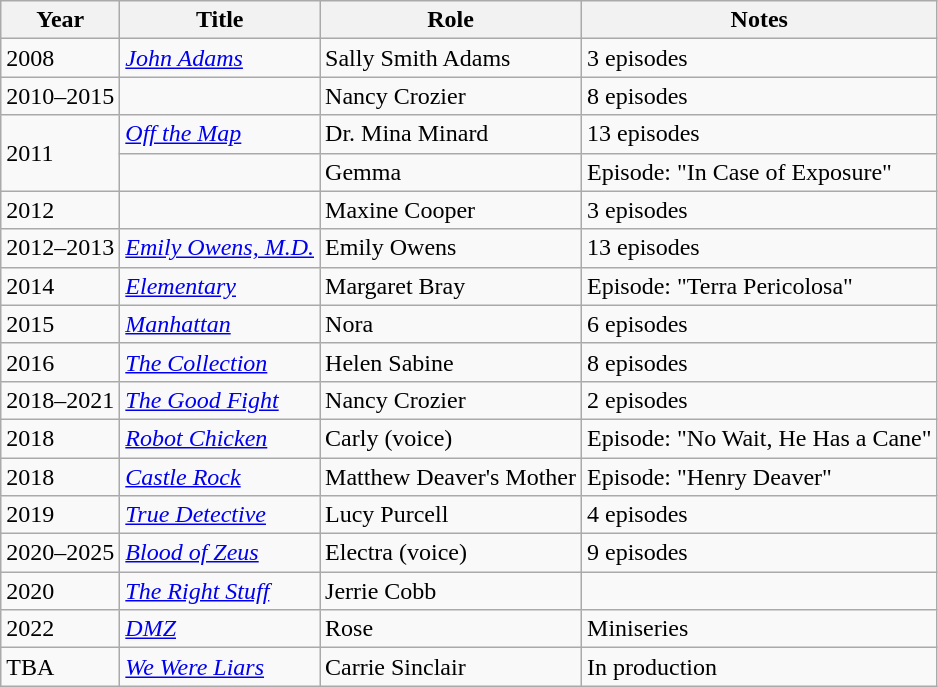<table class="wikitable sortable">
<tr>
<th>Year</th>
<th>Title</th>
<th>Role</th>
<th>Notes</th>
</tr>
<tr>
<td>2008</td>
<td><em><a href='#'>John Adams</a></em></td>
<td>Sally Smith Adams</td>
<td>3 episodes</td>
</tr>
<tr>
<td>2010–2015</td>
<td><em></em></td>
<td>Nancy Crozier</td>
<td>8 episodes</td>
</tr>
<tr>
<td rowspan="2">2011</td>
<td><em><a href='#'>Off the Map</a></em></td>
<td>Dr. Mina Minard</td>
<td>13 episodes</td>
</tr>
<tr>
<td><em></em></td>
<td>Gemma</td>
<td>Episode: "In Case of Exposure"</td>
</tr>
<tr>
<td>2012</td>
<td><em></em></td>
<td>Maxine Cooper</td>
<td>3 episodes</td>
</tr>
<tr>
<td>2012–2013</td>
<td><em><a href='#'>Emily Owens, M.D.</a></em></td>
<td>Emily Owens</td>
<td>13 episodes</td>
</tr>
<tr>
<td>2014</td>
<td><em><a href='#'>Elementary</a></em></td>
<td>Margaret Bray</td>
<td>Episode: "Terra Pericolosa"</td>
</tr>
<tr>
<td>2015</td>
<td><em><a href='#'>Manhattan</a></em></td>
<td>Nora</td>
<td>6 episodes</td>
</tr>
<tr>
<td>2016</td>
<td><em><a href='#'>The Collection</a></em></td>
<td>Helen Sabine</td>
<td>8 episodes</td>
</tr>
<tr>
<td>2018–2021</td>
<td><em><a href='#'>The Good Fight</a></em></td>
<td>Nancy Crozier</td>
<td>2 episodes</td>
</tr>
<tr>
<td>2018</td>
<td><em><a href='#'>Robot Chicken</a></em></td>
<td>Carly (voice)</td>
<td>Episode: "No Wait, He Has a Cane"</td>
</tr>
<tr>
<td>2018</td>
<td><em><a href='#'>Castle Rock</a></em></td>
<td>Matthew Deaver's Mother</td>
<td>Episode: "Henry Deaver"</td>
</tr>
<tr>
<td>2019</td>
<td><em><a href='#'>True Detective</a></em></td>
<td>Lucy Purcell</td>
<td>4 episodes</td>
</tr>
<tr>
<td>2020–2025</td>
<td><em><a href='#'>Blood of Zeus</a></em></td>
<td>Electra (voice)</td>
<td>9 episodes</td>
</tr>
<tr>
<td>2020</td>
<td><em><a href='#'>The Right Stuff</a></em></td>
<td>Jerrie Cobb</td>
<td></td>
</tr>
<tr>
<td>2022</td>
<td><em><a href='#'>DMZ</a></em></td>
<td>Rose</td>
<td>Miniseries</td>
</tr>
<tr>
<td>TBA</td>
<td><em><a href='#'>We Were Liars</a></em></td>
<td>Carrie Sinclair</td>
<td>In production</td>
</tr>
</table>
